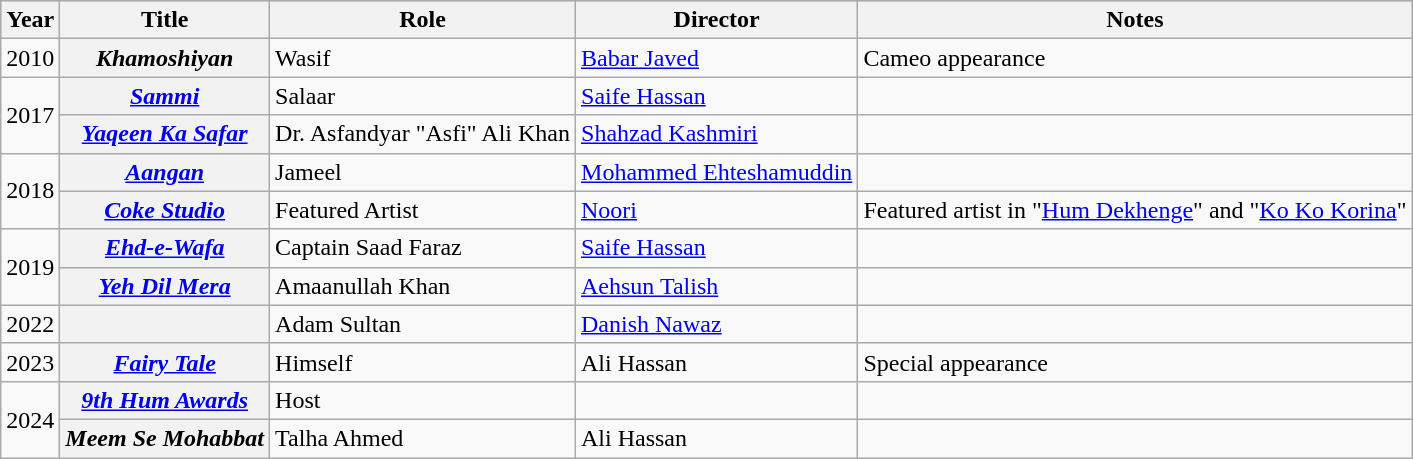<table class="wikitable sortable plainrowheaders">
<tr style="background:#ccc; text-align:center;">
<th scope="col">Year</th>
<th scope="col">Title</th>
<th scope="col">Role</th>
<th scope="col" class="unsortable">Director</th>
<th scope="col" class="unsortable">Notes</th>
</tr>
<tr>
<td>2010</td>
<th scope="row"><em>Khamoshiyan</em></th>
<td>Wasif</td>
<td><a href='#'>Babar Javed</a></td>
<td>Cameo appearance</td>
</tr>
<tr>
<td rowspan="2">2017</td>
<th scope="row"><em><a href='#'>Sammi</a></em></th>
<td>Salaar</td>
<td><a href='#'>Saife Hassan</a></td>
<td></td>
</tr>
<tr>
<th scope="row"><em><a href='#'>Yaqeen Ka Safar</a></em></th>
<td>Dr. Asfandyar "Asfi" Ali Khan</td>
<td><a href='#'>Shahzad Kashmiri</a></td>
<td></td>
</tr>
<tr>
<td rowspan="2">2018</td>
<th scope="row"><em><a href='#'>Aangan</a></em></th>
<td>Jameel</td>
<td><a href='#'>Mohammed Ehteshamuddin</a></td>
<td></td>
</tr>
<tr>
<th scope="row"><em><a href='#'>Coke Studio</a></em></th>
<td>Featured Artist</td>
<td><a href='#'>Noori</a></td>
<td>Featured artist in "<a href='#'>Hum Dekhenge</a>" and "<a href='#'>Ko Ko Korina</a>"</td>
</tr>
<tr>
<td rowspan="2">2019</td>
<th scope="row"><em><a href='#'>Ehd-e-Wafa</a></em></th>
<td>Captain Saad Faraz</td>
<td><a href='#'>Saife Hassan</a></td>
<td></td>
</tr>
<tr>
<th scope="row"><em><a href='#'>Yeh Dil Mera</a></em></th>
<td>Amaanullah Khan</td>
<td><a href='#'>Aehsun Talish</a></td>
<td></td>
</tr>
<tr>
<td>2022</td>
<th scope="row"></th>
<td>Adam Sultan</td>
<td><a href='#'>Danish Nawaz</a></td>
<td></td>
</tr>
<tr>
<td>2023</td>
<th scope="row"><em><a href='#'>Fairy Tale</a></em></th>
<td>Himself</td>
<td>Ali Hassan</td>
<td>Special appearance</td>
</tr>
<tr>
<td rowspan="2">2024</td>
<th scope="row"><em><a href='#'>9th Hum Awards</a></em></th>
<td>Host</td>
<td></td>
<td></td>
</tr>
<tr>
<th scope="row"><em>Meem Se Mohabbat</em></th>
<td>Talha Ahmed</td>
<td>Ali Hassan</td>
<td></td>
</tr>
</table>
